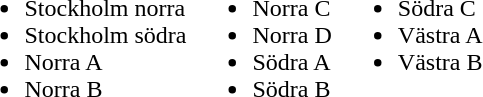<table>
<tr valign="top">
<td><br><ul><li>Stockholm norra</li><li>Stockholm södra</li><li>Norra A</li><li>Norra B</li></ul></td>
<td><br><ul><li>Norra C</li><li>Norra D</li><li>Södra A</li><li>Södra B</li></ul></td>
<td><br><ul><li>Södra C</li><li>Västra A</li><li>Västra B</li></ul></td>
</tr>
</table>
